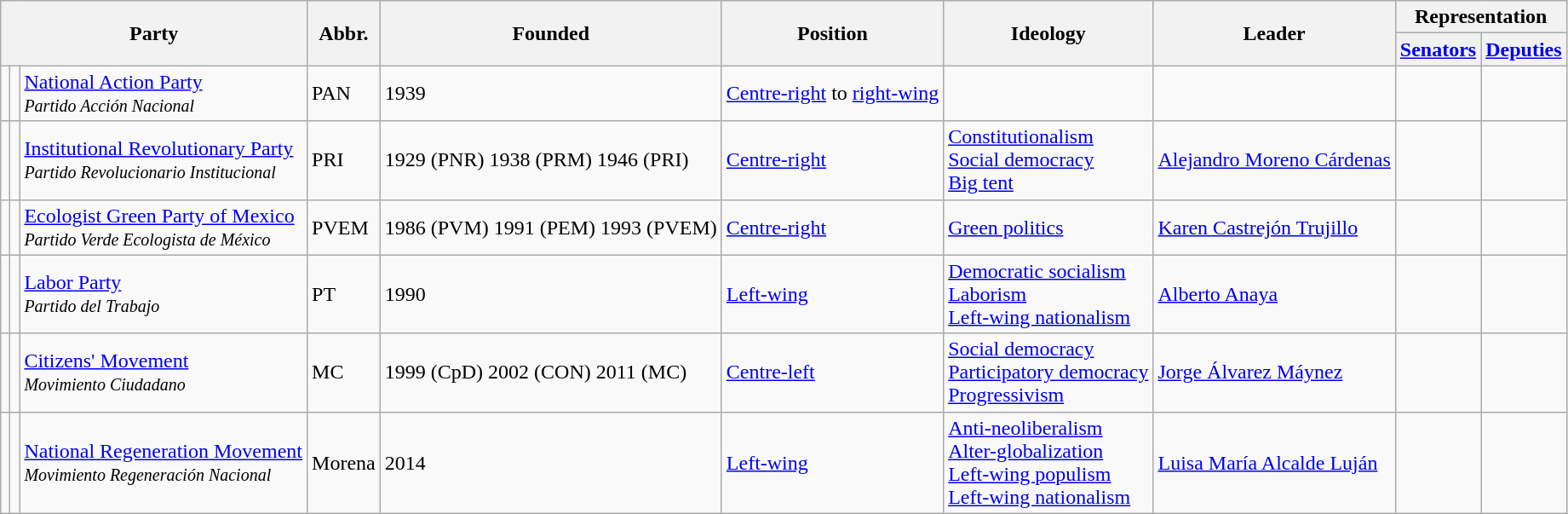<table class="wikitable sortable">
<tr>
<th colspan=3 rowspan=2>Party</th>
<th rowspan=2>Abbr.</th>
<th rowspan=2>Founded</th>
<th rowspan=2>Position</th>
<th rowspan=2>Ideology</th>
<th rowspan=2>Leader</th>
<th colspan=2>Representation</th>
</tr>
<tr>
<th><a href='#'>Senators</a></th>
<th><a href='#'>Deputies</a></th>
</tr>
<tr>
<td style=background:></td>
<td></td>
<td><a href='#'>National Action Party</a><br><small><em>Partido Acción Nacional</em></small></td>
<td>PAN</td>
<td>1939</td>
<td><a href='#'>Centre-right</a> to <a href='#'>right-wing</a></td>
<td></td>
<td></td>
<td></td>
<td></td>
</tr>
<tr>
<td style=background:></td>
<td></td>
<td><a href='#'>Institutional Revolutionary Party</a><br><small><em>Partido Revolucionario Institucional</em></small></td>
<td>PRI</td>
<td>1929 (PNR) 1938 (PRM) 1946   (PRI)</td>
<td><a href='#'>Centre-right</a></td>
<td><a href='#'>Constitutionalism</a><br><a href='#'>Social democracy</a><br><a href='#'>Big tent</a></td>
<td><a href='#'>Alejandro Moreno Cárdenas</a></td>
<td></td>
<td></td>
</tr>
<tr>
<td style=background:></td>
<td></td>
<td><a href='#'>Ecologist Green Party of Mexico</a><br><small><em>Partido Verde Ecologista de México</em></small></td>
<td>PVEM</td>
<td>1986 (PVM) 1991 (PEM) 1993 (PVEM)</td>
<td><a href='#'>Centre-right</a></td>
<td><a href='#'>Green politics</a></td>
<td><a href='#'>Karen Castrejón Trujillo</a></td>
<td></td>
<td></td>
</tr>
<tr>
<td style=background:></td>
<td></td>
<td><a href='#'>Labor Party</a><br><small><em>Partido del Trabajo</em></small></td>
<td>PT</td>
<td>1990</td>
<td><a href='#'>Left-wing</a></td>
<td><a href='#'>Democratic socialism</a><br><a href='#'>Laborism</a><br><a href='#'>Left-wing nationalism</a></td>
<td><a href='#'>Alberto Anaya</a></td>
<td></td>
<td></td>
</tr>
<tr>
<td style=background:></td>
<td></td>
<td><a href='#'>Citizens' Movement</a><br><small><em>Movimiento Ciudadano</em></small></td>
<td>MC</td>
<td>1999 (CpD) 2002 (CON) 2011 (MC)</td>
<td><a href='#'>Centre-left</a></td>
<td><a href='#'>Social democracy</a><br><a href='#'>Participatory democracy</a><br><a href='#'>Progressivism</a></td>
<td><a href='#'>Jorge Álvarez Máynez</a></td>
<td></td>
<td></td>
</tr>
<tr>
<td style=background:></td>
<td></td>
<td><a href='#'>National Regeneration Movement</a><br><small><em>Movimiento Regeneración Nacional</em></small></td>
<td>Morena</td>
<td>2014</td>
<td><a href='#'>Left-wing</a></td>
<td><a href='#'>Anti-neoliberalism</a><br><a href='#'>Alter-globalization</a><br><a href='#'>Left-wing populism</a><br><a href='#'>Left-wing nationalism</a></td>
<td><a href='#'>Luisa María Alcalde Luján</a></td>
<td></td>
<td></td>
</tr>
</table>
